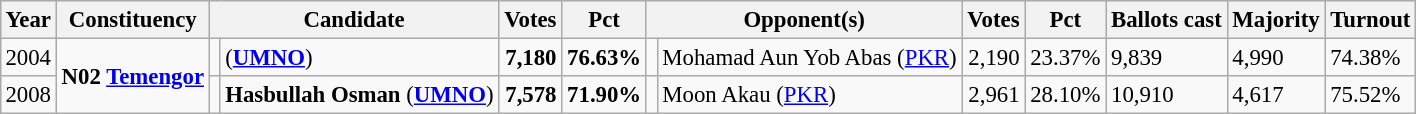<table class="wikitable" style="margin:0.5em ; font-size:95%">
<tr>
<th>Year</th>
<th>Constituency</th>
<th colspan=2>Candidate</th>
<th>Votes</th>
<th>Pct</th>
<th colspan=2>Opponent(s)</th>
<th>Votes</th>
<th>Pct</th>
<th>Ballots cast</th>
<th>Majority</th>
<th>Turnout</th>
</tr>
<tr>
<td>2004</td>
<td rowspan=2><strong>N02 <a href='#'>Temengor</a></strong></td>
<td></td>
<td> (<a href='#'><strong>UMNO</strong></a>)</td>
<td align="right"><strong>7,180</strong></td>
<td><strong>76.63%</strong></td>
<td></td>
<td>Mohamad Aun Yob Abas (<a href='#'>PKR</a>)</td>
<td align="right">2,190</td>
<td>23.37%</td>
<td>9,839</td>
<td>4,990</td>
<td>74.38%</td>
</tr>
<tr>
<td>2008</td>
<td></td>
<td><strong>Hasbullah Osman</strong> (<a href='#'><strong>UMNO</strong></a>)</td>
<td align="right"><strong>7,578</strong></td>
<td><strong>71.90%</strong></td>
<td></td>
<td>Moon Akau (<a href='#'>PKR</a>)</td>
<td align="right">2,961</td>
<td>28.10%</td>
<td>10,910</td>
<td>4,617</td>
<td>75.52%</td>
</tr>
</table>
